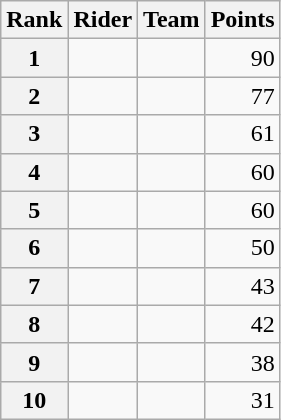<table class="wikitable" margin-bottom:0;">
<tr>
<th scope="col">Rank</th>
<th scope="col">Rider</th>
<th scope="col">Team</th>
<th scope="col">Points</th>
</tr>
<tr>
<th scope="row">1</th>
<td> </td>
<td></td>
<td align="right">90</td>
</tr>
<tr>
<th scope="row">2</th>
<td></td>
<td></td>
<td align="right">77</td>
</tr>
<tr>
<th scope="row">3</th>
<td></td>
<td></td>
<td align="right">61</td>
</tr>
<tr>
<th scope="row">4</th>
<td> </td>
<td></td>
<td align="right">60</td>
</tr>
<tr>
<th scope="row">5</th>
<td></td>
<td></td>
<td align="right">60</td>
</tr>
<tr>
<th scope="row">6</th>
<td></td>
<td></td>
<td align="right">50</td>
</tr>
<tr>
<th scope="row">7</th>
<td></td>
<td></td>
<td align="right">43</td>
</tr>
<tr>
<th scope="row">8</th>
<td></td>
<td></td>
<td align="right">42</td>
</tr>
<tr>
<th scope="row">9</th>
<td></td>
<td></td>
<td align="right">38</td>
</tr>
<tr>
<th scope="row">10</th>
<td></td>
<td></td>
<td align="right">31</td>
</tr>
</table>
